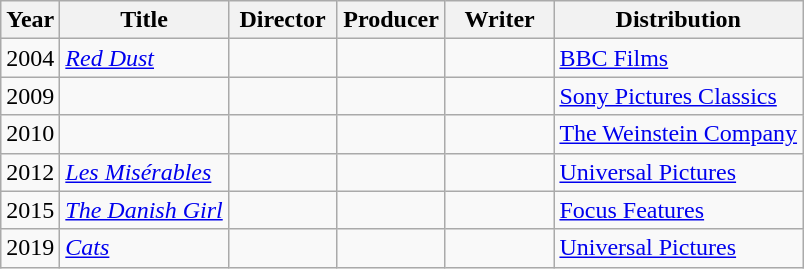<table class="wikitable">
<tr>
<th>Year</th>
<th>Title</th>
<th width=65>Director</th>
<th width=65>Producer</th>
<th width=65>Writer</th>
<th>Distribution</th>
</tr>
<tr>
<td>2004</td>
<td><em><a href='#'>Red Dust</a></em></td>
<td></td>
<td></td>
<td></td>
<td><a href='#'>BBC Films</a></td>
</tr>
<tr>
<td>2009</td>
<td><em></em></td>
<td></td>
<td></td>
<td></td>
<td><a href='#'>Sony Pictures Classics</a></td>
</tr>
<tr>
<td>2010</td>
<td><em></em></td>
<td></td>
<td></td>
<td></td>
<td><a href='#'>The Weinstein Company</a></td>
</tr>
<tr>
<td>2012</td>
<td><em><a href='#'>Les Misérables</a></em></td>
<td></td>
<td></td>
<td></td>
<td><a href='#'>Universal Pictures</a></td>
</tr>
<tr>
<td>2015</td>
<td><em><a href='#'>The Danish Girl</a></em></td>
<td></td>
<td></td>
<td></td>
<td><a href='#'>Focus Features</a></td>
</tr>
<tr>
<td>2019</td>
<td><em><a href='#'>Cats</a></em></td>
<td></td>
<td></td>
<td></td>
<td><a href='#'>Universal Pictures</a></td>
</tr>
</table>
